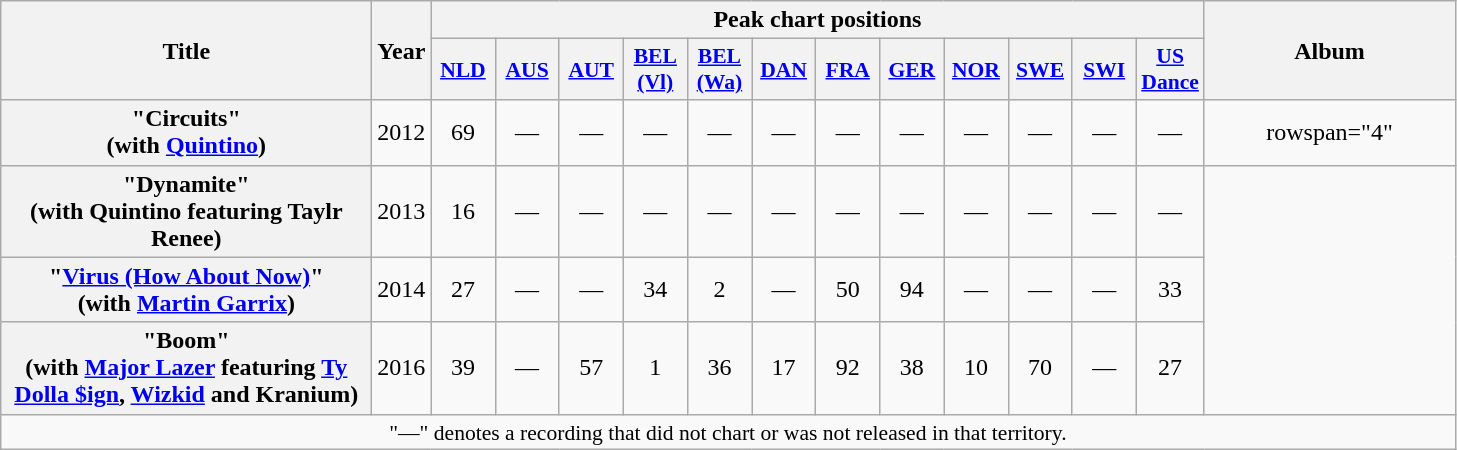<table class="wikitable plainrowheaders" style="text-align:center;">
<tr>
<th scope="col" rowspan="2" style="width:15em;">Title</th>
<th scope="col" rowspan="2" style="width:1em;">Year</th>
<th scope="col" colspan="12">Peak chart positions</th>
<th scope="col" rowspan="2" style="width:10em;">Album</th>
</tr>
<tr>
<th scope="col" style="width:2.5em;font-size:90%;"><a href='#'>NLD</a><br></th>
<th scope="col" style="width:2.5em;font-size:90%;"><a href='#'>AUS</a><br></th>
<th scope="col" style="width:2.5em;font-size:90%;"><a href='#'>AUT</a><br></th>
<th scope="col" style="width:2.5em;font-size:90%;"><a href='#'>BEL (Vl)</a><br></th>
<th scope="col" style="width:2.5em;font-size:90%;"><a href='#'>BEL (Wa)</a><br></th>
<th scope="col" style="width:2.5em;font-size:90%;"><a href='#'>DAN</a><br></th>
<th scope="col" style="width:2.5em;font-size:90%;"><a href='#'>FRA</a><br></th>
<th scope="col" style="width:2.5em;font-size:90%;"><a href='#'>GER</a><br></th>
<th scope="col" style="width:2.5em;font-size:90%;"><a href='#'>NOR</a><br></th>
<th scope="col" style="width:2.5em;font-size:90%;"><a href='#'>SWE</a><br></th>
<th scope="col" style="width:2.5em;font-size:90%;"><a href='#'>SWI</a><br></th>
<th scope="col" style="width:2.5em;font-size:90%;"><a href='#'>US<br>Dance</a><br></th>
</tr>
<tr>
<th scope="row">"Circuits" <br><span>(with <a href='#'>Quintino</a>)</span></th>
<td>2012</td>
<td>69</td>
<td>—</td>
<td>—</td>
<td>—</td>
<td>—</td>
<td>—</td>
<td>—</td>
<td>—</td>
<td>—</td>
<td>—</td>
<td>—</td>
<td>—</td>
<td>rowspan="4" </td>
</tr>
<tr>
<th scope="row">"Dynamite" <br><span>(with Quintino featuring Taylr Renee)</span></th>
<td>2013</td>
<td>16</td>
<td>—</td>
<td>—</td>
<td>—</td>
<td>—</td>
<td>—</td>
<td>—</td>
<td>—</td>
<td>—</td>
<td>—</td>
<td>—</td>
<td>—</td>
</tr>
<tr>
<th scope="row">"<a href='#'>Virus (How About Now)</a>" <br><span>(with <a href='#'>Martin Garrix</a>)</span></th>
<td>2014</td>
<td>27</td>
<td>—</td>
<td>—</td>
<td>34</td>
<td>2</td>
<td>—</td>
<td>50</td>
<td>94</td>
<td>—</td>
<td>—</td>
<td>—</td>
<td>33</td>
</tr>
<tr>
<th scope="row">"Boom" <br><span>(with <a href='#'>Major Lazer</a> featuring <a href='#'>Ty Dolla $ign</a>, <a href='#'>Wizkid</a> and Kranium)</span></th>
<td>2016</td>
<td>39</td>
<td>—</td>
<td>57</td>
<td>1</td>
<td>36</td>
<td>17</td>
<td>92</td>
<td>38</td>
<td>10</td>
<td>70</td>
<td>—</td>
<td>27</td>
</tr>
<tr>
<td colspan="16" style="font-size:90%">"—" denotes a recording that did not chart or was not released in that territory.</td>
</tr>
</table>
